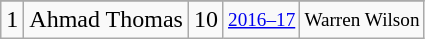<table class="wikitable">
<tr>
</tr>
<tr>
<td>1</td>
<td>Ahmad Thomas</td>
<td>10</td>
<td style="font-size:80%;"><a href='#'>2016–17</a></td>
<td style="font-size:80%;">Warren Wilson</td>
</tr>
</table>
